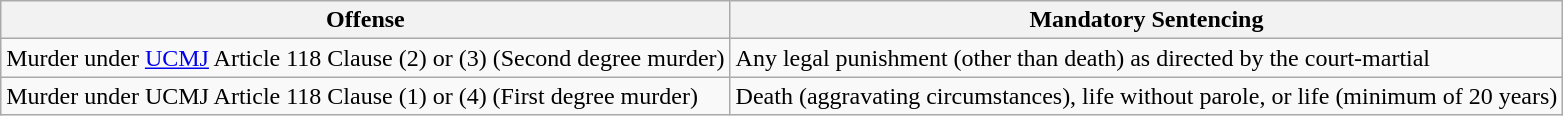<table class="wikitable">
<tr>
<th>Offense</th>
<th>Mandatory Sentencing</th>
</tr>
<tr>
<td>Murder under <a href='#'>UCMJ</a> Article 118 Clause (2) or (3) (Second degree murder)</td>
<td>Any legal punishment (other than death) as directed by the court-martial</td>
</tr>
<tr>
<td>Murder under UCMJ Article 118 Clause (1) or (4) (First degree murder)</td>
<td>Death (aggravating circumstances), life without parole, or life (minimum of 20 years)</td>
</tr>
</table>
